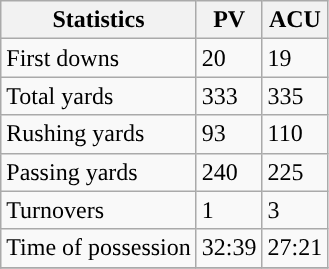<table class="wikitable">
<tr>
<th>Statistics</th>
<th>PV</th>
<th>ACU</th>
</tr>
<tr>
<td>First downs</td>
<td>20</td>
<td>19</td>
</tr>
<tr>
<td>Total yards</td>
<td>333</td>
<td>335</td>
</tr>
<tr>
<td>Rushing yards</td>
<td>93</td>
<td>110</td>
</tr>
<tr>
<td>Passing yards</td>
<td>240</td>
<td>225</td>
</tr>
<tr>
<td>Turnovers</td>
<td>1</td>
<td>3</td>
</tr>
<tr>
<td>Time of possession</td>
<td>32:39</td>
<td>27:21</td>
</tr>
<tr>
</tr>
</table>
